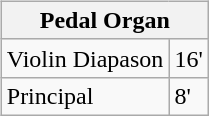<table class="wikitable" align="left" style="margin: 5px;">
<tr>
<th colspan="2">Pedal Organ</th>
</tr>
<tr>
<td>Violin Diapason</td>
<td>16'</td>
</tr>
<tr>
<td>Principal</td>
<td>8'</td>
</tr>
</table>
